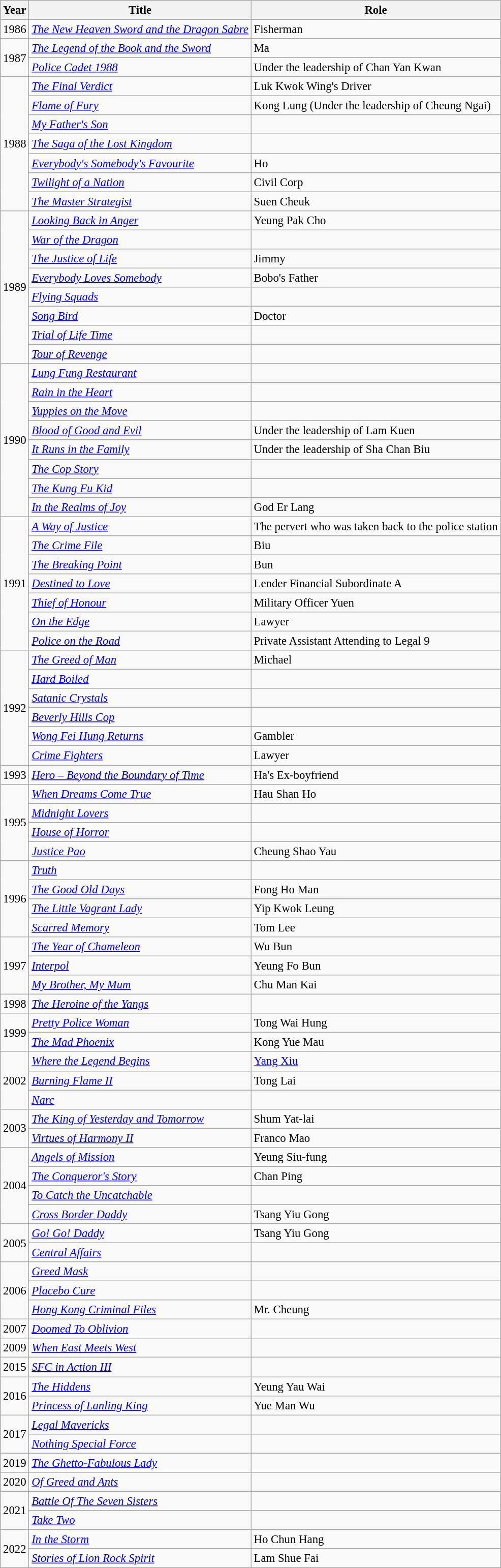<table class="wikitable" style="font-size: 95%;">
<tr>
<th>Year</th>
<th>Title</th>
<th>Role</th>
</tr>
<tr>
<td>1986</td>
<td><em><a href='#'>The New Heaven Sword and the Dragon Sabre</a></em></td>
<td>Fisherman</td>
</tr>
<tr>
<td rowspan="2">1987</td>
<td><em><a href='#'>The Legend of the Book and the Sword</a></em></td>
<td>Ma</td>
</tr>
<tr>
<td><em><a href='#'>Police Cadet 1988</a></em></td>
<td>Under the leadership of Chan Yan Kwan</td>
</tr>
<tr>
<td rowspan="7">1988</td>
<td><em><a href='#'>The Final Verdict</a></em></td>
<td>Luk Kwok Wing's Driver</td>
</tr>
<tr>
<td><em><a href='#'>Flame of Fury</a></em></td>
<td>Kong Lung (Under the leadership of Cheung Ngai)</td>
</tr>
<tr>
<td><em><a href='#'>My Father's Son</a></em></td>
<td></td>
</tr>
<tr>
<td><em><a href='#'>The Saga of the Lost Kingdom</a></em></td>
<td></td>
</tr>
<tr>
<td><em><a href='#'>Everybody's Somebody's Favourite</a></em></td>
<td>Ho</td>
</tr>
<tr>
<td><em><a href='#'>Twilight of a Nation</a></em></td>
<td>Civil Corp</td>
</tr>
<tr>
<td><em><a href='#'>The Master Strategist</a></em></td>
<td>Suen Cheuk</td>
</tr>
<tr>
<td rowspan="8">1989</td>
<td><em><a href='#'>Looking Back in Anger</a></em></td>
<td>Yeung Pak Cho</td>
</tr>
<tr>
<td><em><a href='#'>War of the Dragon</a></em></td>
<td></td>
</tr>
<tr>
<td><em><a href='#'>The Justice of Life</a></em></td>
<td>Jimmy</td>
</tr>
<tr>
<td><em><a href='#'>Everybody Loves Somebody</a></em></td>
<td>Bobo's Father</td>
</tr>
<tr>
<td><em><a href='#'>Flying Squads</a></em></td>
<td></td>
</tr>
<tr>
<td><em><a href='#'>Song Bird</a></em></td>
<td>Doctor</td>
</tr>
<tr>
<td><em><a href='#'>Trial of Life Time</a></em></td>
<td></td>
</tr>
<tr>
<td><em><a href='#'>Tour of Revenge</a></em></td>
<td></td>
</tr>
<tr>
<td rowspan="8">1990</td>
<td><em><a href='#'>Lung Fung Restaurant</a></em></td>
<td></td>
</tr>
<tr>
<td><em><a href='#'>Rain in the Heart</a></em></td>
<td></td>
</tr>
<tr>
<td><em><a href='#'>Yuppies on the Move</a></em></td>
<td></td>
</tr>
<tr>
<td><em><a href='#'>Blood of Good and Evil</a></em></td>
<td>Under the leadership of Lam Kuen</td>
</tr>
<tr>
<td><em><a href='#'>It Runs in the Family</a></em></td>
<td>Under the leadership of Sha Chan Biu</td>
</tr>
<tr>
<td><em><a href='#'>The Cop Story</a></em></td>
<td></td>
</tr>
<tr>
<td><em><a href='#'>The Kung Fu Kid</a></em></td>
<td></td>
</tr>
<tr>
<td><em><a href='#'>In the Realms of Joy</a></em></td>
<td>God Er Lang</td>
</tr>
<tr>
<td rowspan="7">1991</td>
<td><em><a href='#'>A Way of Justice</a></em></td>
<td>The pervert who was taken back to the police station</td>
</tr>
<tr>
<td><em><a href='#'>The Crime File</a></em></td>
<td>Biu</td>
</tr>
<tr>
<td><em><a href='#'>The Breaking Point</a></em></td>
<td>Bun</td>
</tr>
<tr>
<td><em><a href='#'>Destined to Love</a></em></td>
<td>Lender Financial Subordinate A</td>
</tr>
<tr>
<td><em><a href='#'>Thief of Honour</a></em></td>
<td>Military Officer Yuen</td>
</tr>
<tr>
<td><em><a href='#'>On the Edge</a></em></td>
<td>Lawyer</td>
</tr>
<tr>
<td><em><a href='#'>Police on the Road</a></em></td>
<td>Private Assistant Attending to Legal 9</td>
</tr>
<tr>
<td rowspan="6">1992</td>
<td><em><a href='#'>The Greed of Man</a></em></td>
<td>Michael</td>
</tr>
<tr>
<td><em><a href='#'>Hard Boiled</a></em></td>
<td></td>
</tr>
<tr>
<td><em><a href='#'>Satanic Crystals</a></em></td>
<td></td>
</tr>
<tr>
<td><em><a href='#'>Beverly Hills Cop</a></em></td>
<td></td>
</tr>
<tr>
<td><em><a href='#'>Wong Fei Hung Returns</a></em></td>
<td>Gambler</td>
</tr>
<tr>
<td><em><a href='#'>Crime Fighters</a></em></td>
<td>Lawyer</td>
</tr>
<tr>
<td>1993</td>
<td><em><a href='#'>Hero – Beyond the Boundary of Time</a></em></td>
<td>Ha's Ex-boyfriend</td>
</tr>
<tr>
<td rowspan="4">1995</td>
<td><em><a href='#'>When Dreams Come True</a></em></td>
<td>Hau Shan Ho</td>
</tr>
<tr>
<td><em><a href='#'>Midnight Lovers</a></em></td>
<td></td>
</tr>
<tr>
<td><em><a href='#'>House of Horror</a></em></td>
<td></td>
</tr>
<tr>
<td><em><a href='#'>Justice Pao</a></em></td>
<td>Cheung Shao Yau</td>
</tr>
<tr>
<td rowspan="4">1996</td>
<td><em><a href='#'>Truth</a></em></td>
<td></td>
</tr>
<tr>
<td><em><a href='#'>The Good Old Days</a></em></td>
<td>Fong Ho Man</td>
</tr>
<tr>
<td><em><a href='#'>The Little Vagrant Lady</a></em></td>
<td>Yip Kwok Leung</td>
</tr>
<tr>
<td><em><a href='#'>Scarred Memory</a></em></td>
<td>Tom Lee</td>
</tr>
<tr>
<td rowspan="3">1997</td>
<td><em><a href='#'>The Year of Chameleon</a></em></td>
<td>Wu Bun</td>
</tr>
<tr>
<td><em><a href='#'>Interpol</a></em></td>
<td>Yeung Fo Bun</td>
</tr>
<tr>
<td><em><a href='#'>My Brother, My Mum</a></em></td>
<td>Chu Man Kai</td>
</tr>
<tr>
<td>1998</td>
<td><em><a href='#'>The Heroine of the Yangs</a></em></td>
<td></td>
</tr>
<tr>
<td rowspan="2">1999</td>
<td><em><a href='#'>Pretty Police Woman </a></em></td>
<td>Tong Wai Hung</td>
</tr>
<tr>
<td><em><a href='#'>The Mad Phoenix</a></em></td>
<td>Kong Yue Mau</td>
</tr>
<tr>
<td rowspan="3">2002</td>
<td><em><a href='#'>Where the Legend Begins</a></em></td>
<td><a href='#'>Yang Xiu</a></td>
</tr>
<tr>
<td><em><a href='#'>Burning Flame II</a></em></td>
<td>Tong Lai</td>
</tr>
<tr>
<td><em><a href='#'>Narc</a></em></td>
<td></td>
</tr>
<tr>
<td rowspan="2">2003</td>
<td><em><a href='#'>The King of Yesterday and Tomorrow</a></em></td>
<td>Shum Yat-lai</td>
</tr>
<tr>
<td><em><a href='#'>Virtues of Harmony II</a></em></td>
<td>Franco Mao</td>
</tr>
<tr>
<td rowspan="4">2004</td>
<td><em><a href='#'>Angels of Mission</a></em></td>
<td>Yeung Siu-fung</td>
</tr>
<tr>
<td><em><a href='#'>The Conqueror's Story</a></em></td>
<td>Chan Ping</td>
</tr>
<tr>
<td><em><a href='#'>To Catch the Uncatchable</a></em></td>
<td></td>
</tr>
<tr>
<td><em><a href='#'>Cross Border Daddy</a></em></td>
<td>Tsang Yiu Gong</td>
</tr>
<tr>
<td rowspan="2">2005</td>
<td><em><a href='#'>Go! Go! Daddy</a></em></td>
<td>Tsang Yiu Gong</td>
</tr>
<tr>
<td><em><a href='#'>Central Affairs</a></em></td>
<td></td>
</tr>
<tr>
<td rowspan="3">2006</td>
<td><em><a href='#'>Greed Mask</a></em></td>
<td></td>
</tr>
<tr>
<td><em><a href='#'>Placebo Cure</a></em></td>
<td></td>
</tr>
<tr>
<td><em><a href='#'>Hong Kong Criminal Files</a></em></td>
<td>Mr. Cheung</td>
</tr>
<tr>
<td>2007</td>
<td><em><a href='#'>Doomed To Oblivion</a></em></td>
<td></td>
</tr>
<tr>
<td>2009</td>
<td><em><a href='#'>When East Meets West</a></em></td>
<td></td>
</tr>
<tr>
<td>2015</td>
<td><em><a href='#'>SFC in Action III</a></em></td>
<td></td>
</tr>
<tr>
<td rowspan="2">2016</td>
<td><em><a href='#'>The Hiddens</a></em></td>
<td>Yeung Yau Wai</td>
</tr>
<tr>
<td><em><a href='#'>Princess of Lanling King</a></em></td>
<td>Yue Man Wu</td>
</tr>
<tr>
<td rowspan="2">2017</td>
<td><em><a href='#'>Legal Mavericks</a></em></td>
</tr>
<tr>
<td><em><a href='#'>Nothing Special Force</a></em></td>
<td></td>
</tr>
<tr>
<td>2019</td>
<td><em><a href='#'>The Ghetto-Fabulous Lady</a></em></td>
<td></td>
</tr>
<tr>
<td>2020</td>
<td><em><a href='#'>Of Greed and Ants</a></em></td>
<td></td>
</tr>
<tr>
<td rowspan="2">2021</td>
<td><em><a href='#'>Battle Of The Seven Sisters</a></em></td>
</tr>
<tr>
<td><em><a href='#'>Take Two</a></em></td>
<td></td>
</tr>
<tr>
<td rowspan="2">2022</td>
<td><em><a href='#'>In the Storm</a></em></td>
<td>Ho Chun Hang</td>
</tr>
<tr>
<td><em><a href='#'>Stories of Lion Rock Spirit</a></em></td>
<td>Lam Shue Fai</td>
</tr>
</table>
